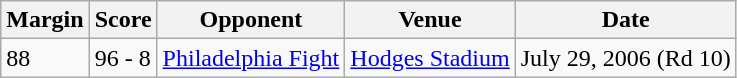<table class="wikitable" style="text-align:left;">
<tr>
<th>Margin</th>
<th>Score</th>
<th>Opponent</th>
<th>Venue</th>
<th>Date</th>
</tr>
<tr>
<td>88</td>
<td>96 - 8</td>
<td><a href='#'>Philadelphia Fight</a></td>
<td><a href='#'>Hodges Stadium</a></td>
<td>July 29, 2006 (Rd 10)</td>
</tr>
</table>
